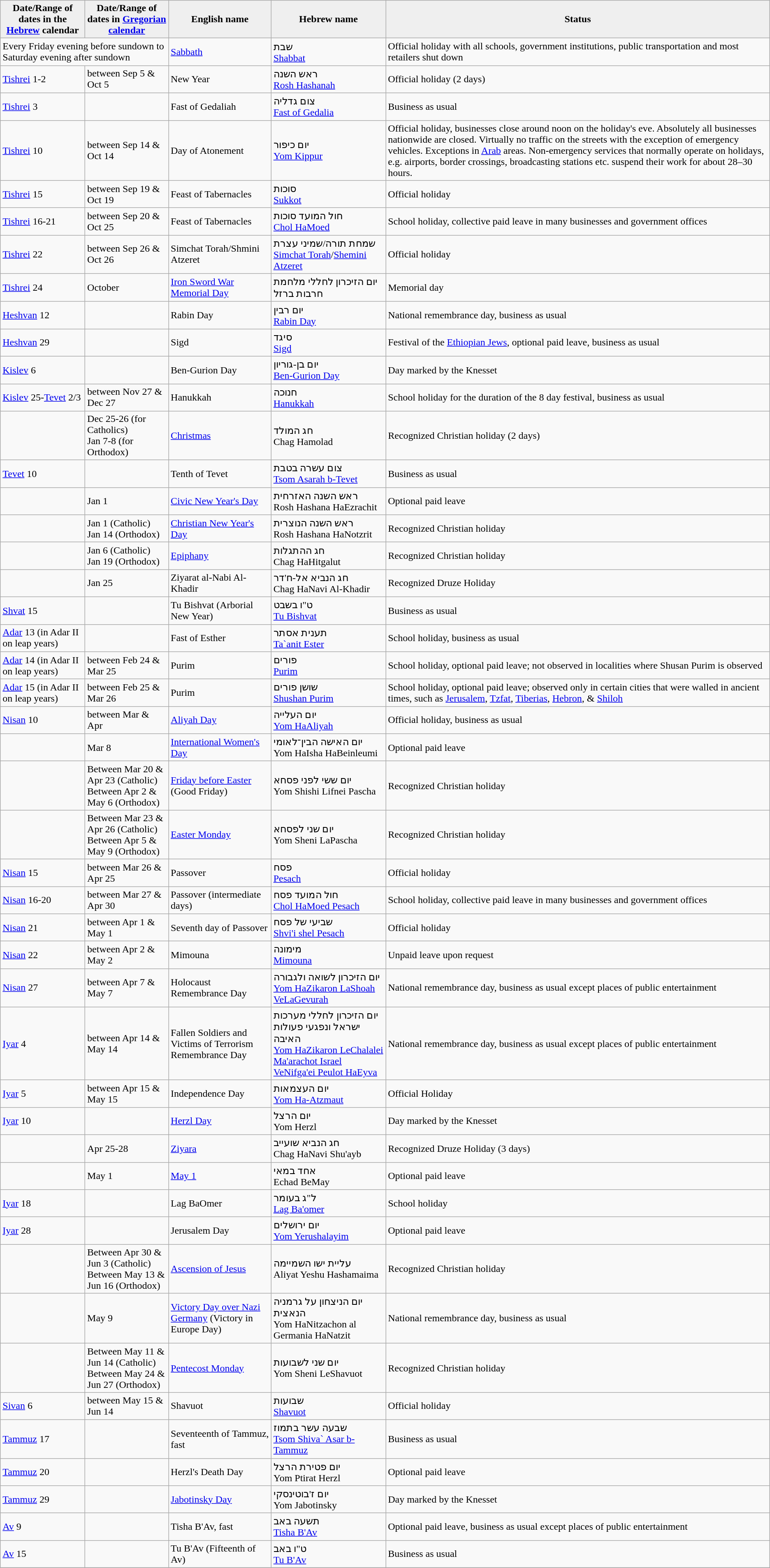<table class="wikitable" align="center">
<tr>
<th style="background:#efefef;">Date/Range of dates in the <a href='#'>Hebrew</a> calendar</th>
<th style="background:#efefef;">Date/Range of dates in <a href='#'>Gregorian calendar</a></th>
<th style="background:#efefef;">English name</th>
<th style="background:#efefef;">Hebrew name</th>
<th style="background:#efefef;">Status</th>
</tr>
<tr>
<td colspan=2>Every Friday evening before sundown to Saturday evening after sundown</td>
<td><a href='#'>Sabbath</a></td>
<td>שבת<br><a href='#'>Shabbat</a></td>
<td>Official holiday with all schools, government institutions, public transportation and most retailers shut down</td>
</tr>
<tr>
<td><a href='#'>Tishrei</a> 1-2</td>
<td>between Sep 5 & Oct 5</td>
<td>New Year</td>
<td>ראש השנה<br><a href='#'>Rosh Hashanah</a></td>
<td>Official holiday (2 days)</td>
</tr>
<tr>
<td><a href='#'>Tishrei</a> 3</td>
<td></td>
<td>Fast of Gedaliah</td>
<td>צום גדליה <br> <a href='#'>Fast of Gedalia</a></td>
<td>Business as usual</td>
</tr>
<tr>
<td><a href='#'>Tishrei</a> 10</td>
<td>between Sep 14 & Oct 14</td>
<td>Day of Atonement</td>
<td>יום כיפור <br> <a href='#'>Yom Kippur</a></td>
<td>Official holiday, businesses close around noon on the holiday's eve. Absolutely all businesses nationwide are closed. Virtually no traffic on the streets with the exception of emergency vehicles. Exceptions in <a href='#'>Arab</a> areas. Non-emergency services that normally operate on holidays, e.g. airports, border crossings, broadcasting stations etc. suspend their work for about 28–30 hours.</td>
</tr>
<tr>
<td><a href='#'>Tishrei</a> 15</td>
<td>between Sep 19 & Oct 19</td>
<td>Feast of Tabernacles</td>
<td>סוכות <br> <a href='#'>Sukkot</a></td>
<td>Official holiday</td>
</tr>
<tr>
<td><a href='#'>Tishrei</a> 16-21</td>
<td>between Sep 20 & Oct 25</td>
<td>Feast of Tabernacles</td>
<td>חול המועד סוכות <br> <a href='#'>Chol HaMoed</a></td>
<td>School holiday, collective paid leave in many businesses and government offices</td>
</tr>
<tr>
<td><a href='#'>Tishrei</a> 22</td>
<td>between Sep 26 & Oct 26</td>
<td>Simchat Torah/Shmini Atzeret</td>
<td>שמחת תורה/שמיני עצרת <br> <a href='#'>Simchat Torah</a>/<a href='#'>Shemini Atzeret</a></td>
<td>Official holiday</td>
</tr>
<tr>
<td><a href='#'>Tishrei</a> 24</td>
<td>October</td>
<td><a href='#'>Iron Sword War Memorial Day</a></td>
<td>יום הזיכרון לחללי מלחמת חרבות ברזל</td>
<td>Memorial day</td>
</tr>
<tr>
<td><a href='#'>Heshvan</a> 12</td>
<td></td>
<td>Rabin Day</td>
<td>יום רבין <br> <a href='#'>Rabin Day</a></td>
<td>National remembrance day, business as usual</td>
</tr>
<tr>
<td><a href='#'>Heshvan</a> 29</td>
<td></td>
<td>Sigd</td>
<td>סיגד <br> <a href='#'>Sigd</a></td>
<td>Festival of the <a href='#'>Ethiopian Jews</a>, optional paid leave, business as usual</td>
</tr>
<tr>
<td><a href='#'>Kislev</a> 6</td>
<td></td>
<td>Ben-Gurion Day</td>
<td>יום בן-גוריון  <br> <a href='#'>Ben-Gurion Day</a></td>
<td>Day marked by the Knesset</td>
</tr>
<tr>
<td><a href='#'>Kislev</a> 25-<a href='#'>Tevet</a> 2/3</td>
<td>between Nov 27 & Dec 27</td>
<td>Hanukkah</td>
<td>חנוכה <br> <a href='#'>Hanukkah</a></td>
<td>School holiday for the duration of the 8 day festival, business as usual</td>
</tr>
<tr>
<td></td>
<td>Dec 25-26 (for Catholics)<br>Jan 7-8 (for Orthodox)</td>
<td><a href='#'>Christmas</a></td>
<td>חג המולד<br>Chag Hamolad</td>
<td>Recognized Christian holiday (2 days)</td>
</tr>
<tr>
<td><a href='#'>Tevet</a> 10</td>
<td></td>
<td>Tenth of Tevet</td>
<td>צום עשרה בטבת <br> <a href='#'>Tsom Asarah b-Tevet</a></td>
<td>Business as usual</td>
</tr>
<tr>
<td></td>
<td>Jan 1</td>
<td><a href='#'>Civic New Year's Day</a></td>
<td>ראש השנה האזרחית<br>Rosh Hashana HaEzrachit</td>
<td>Optional paid leave</td>
</tr>
<tr>
<td></td>
<td>Jan 1 (Catholic)<br> Jan 14 (Orthodox)</td>
<td><a href='#'>Christian New Year's Day</a></td>
<td>ראש השנה הנוצרית<br>Rosh Hashana HaNotzrit</td>
<td>Recognized Christian holiday</td>
</tr>
<tr>
<td></td>
<td>Jan 6 (Catholic)<br> Jan 19 (Orthodox)</td>
<td><a href='#'>Epiphany</a></td>
<td>חג ההתגלות<br>Chag HaHitgalut</td>
<td>Recognized Christian holiday</td>
</tr>
<tr>
<td></td>
<td>Jan 25</td>
<td>Ziyarat al-Nabi Al-Khadir</td>
<td>חג הנביא אל-ח'דר <br> Chag HaNavi Al-Khadir</td>
<td>Recognized Druze Holiday</td>
</tr>
<tr>
<td><a href='#'>Shvat</a> 15</td>
<td></td>
<td>Tu Bishvat (Arborial New Year)</td>
<td>ט"ו בשבט <br> <a href='#'>Tu Bishvat</a></td>
<td>Business as usual</td>
</tr>
<tr>
<td><a href='#'>Adar</a> 13 (in Adar II on leap years)</td>
<td></td>
<td>Fast of Esther</td>
<td>תענית אסתר <br> <a href='#'>Ta`anit Ester</a></td>
<td>School holiday, business as usual</td>
</tr>
<tr>
<td><a href='#'>Adar</a> 14 (in Adar II on leap years)</td>
<td>between Feb 24 & Mar 25</td>
<td>Purim</td>
<td>פורים <br> <a href='#'>Purim</a></td>
<td>School holiday, optional paid leave; not observed in localities where Shusan Purim is observed</td>
</tr>
<tr>
<td><a href='#'>Adar</a> 15 (in Adar II on leap years)</td>
<td>between Feb 25 & Mar 26</td>
<td>Purim</td>
<td>שושן פורים <br> <a href='#'>Shushan Purim</a></td>
<td>School holiday, optional paid leave; observed only in certain cities that were walled in ancient times, such as <a href='#'>Jerusalem</a>, <a href='#'>Tzfat</a>, <a href='#'>Tiberias</a>, <a href='#'>Hebron</a>, & <a href='#'>Shiloh</a></td>
</tr>
<tr>
<td><a href='#'>Nisan</a> 10</td>
<td>between Mar & Apr</td>
<td><a href='#'>Aliyah Day</a></td>
<td>יום העלייה <br> <a href='#'>Yom HaAliyah</a></td>
<td>Official holiday, business as usual</td>
</tr>
<tr>
<td></td>
<td>Mar 8</td>
<td><a href='#'>International Women's Day</a></td>
<td>יום האישה הבין־לאומי<br>Yom HaIsha HaBeinleumi</td>
<td>Optional paid leave</td>
</tr>
<tr>
<td></td>
<td>Between Mar 20 & Apr 23 (Catholic)<br> Between Apr 2 & May 6 (Orthodox)</td>
<td><a href='#'>Friday before Easter</a> (Good Friday)</td>
<td>יום ששי לפני פסחא<br>Yom Shishi Lifnei Pascha</td>
<td>Recognized Christian holiday</td>
</tr>
<tr>
<td></td>
<td>Between Mar 23 & Apr 26 (Catholic)<br> Between Apr 5 & May 9 (Orthodox)</td>
<td><a href='#'>Easter Monday</a></td>
<td>יום שני לפסחא<br>Yom Sheni LaPascha</td>
<td>Recognized Christian holiday</td>
</tr>
<tr>
<td><a href='#'>Nisan</a> 15</td>
<td>between Mar 26 & Apr 25</td>
<td>Passover</td>
<td>פסח <br> <a href='#'>Pesach</a></td>
<td>Official holiday</td>
</tr>
<tr>
<td><a href='#'>Nisan</a> 16-20</td>
<td>between Mar 27 & Apr 30</td>
<td>Passover (intermediate days)</td>
<td>חול המועד פסח <br> <a href='#'>Chol HaMoed Pesach</a></td>
<td>School holiday, collective paid leave in many businesses and government offices</td>
</tr>
<tr>
<td><a href='#'>Nisan</a> 21</td>
<td>between Apr 1 & May 1</td>
<td>Seventh day of Passover</td>
<td>שביעי של פסח <br> <a href='#'>Shvi'i shel Pesach</a></td>
<td>Official holiday</td>
</tr>
<tr>
<td><a href='#'>Nisan</a> 22</td>
<td>between Apr 2 & May 2</td>
<td>Mimouna</td>
<td>מימונה <br> <a href='#'>Mimouna</a></td>
<td>Unpaid leave upon request</td>
</tr>
<tr>
<td><a href='#'>Nisan</a> 27</td>
<td>between Apr 7 & May 7</td>
<td>Holocaust Remembrance Day</td>
<td>יום הזיכרון לשואה ולגבורה <br> <a href='#'>Yom HaZikaron LaShoah VeLaGevurah</a></td>
<td>National remembrance day, business as usual except places of public entertainment</td>
</tr>
<tr>
<td><a href='#'>Iyar</a> 4</td>
<td>between Apr 14 & May 14</td>
<td>Fallen Soldiers and Victims of Terrorism Remembrance Day</td>
<td>יום הזיכרון לחללי מערכות ישראל ונפגעי פעולות האיבה <br> <a href='#'>Yom HaZikaron LeChalalei Ma'arachot Israel VeNifga'ei Peulot HaEyva</a></td>
<td>National remembrance day, business as usual except places of public entertainment</td>
</tr>
<tr>
<td><a href='#'>Iyar</a> 5</td>
<td>between Apr 15 & May 15</td>
<td>Independence Day</td>
<td>יום העצמאות  <br> <a href='#'>Yom Ha-Atzmaut</a></td>
<td>Official Holiday</td>
</tr>
<tr>
<td><a href='#'>Iyar</a> 10</td>
<td></td>
<td><a href='#'>Herzl Day</a></td>
<td>יום הרצל  <br> Yom Herzl</td>
<td>Day marked by the Knesset</td>
</tr>
<tr>
<td></td>
<td>Apr 25-28</td>
<td><a href='#'>Ziyara</a></td>
<td>חג הנביא שועייב <br> Chag HaNavi Shu'ayb</td>
<td>Recognized Druze Holiday (3 days)</td>
</tr>
<tr>
<td></td>
<td>May 1</td>
<td><a href='#'>May 1</a></td>
<td>אחד במאי<br>Echad BeMay</td>
<td>Optional paid leave</td>
</tr>
<tr>
<td><a href='#'>Iyar</a> 18</td>
<td></td>
<td>Lag BaOmer</td>
<td>ל"ג בעומר <br> <a href='#'>Lag Ba'omer</a></td>
<td>School holiday</td>
</tr>
<tr>
<td><a href='#'>Iyar</a> 28</td>
<td></td>
<td>Jerusalem Day</td>
<td>יום ירושלים <br> <a href='#'>Yom Yerushalayim</a></td>
<td>Optional paid leave</td>
</tr>
<tr>
<td></td>
<td>Between Apr 30 & Jun 3 (Catholic)<br> Between May 13 & Jun 16 (Orthodox)</td>
<td><a href='#'>Ascension of Jesus</a></td>
<td>עליית ישו השמיימה<br>Aliyat Yeshu Hashamaima</td>
<td>Recognized Christian holiday</td>
</tr>
<tr>
<td></td>
<td>May 9</td>
<td><a href='#'>Victory Day over Nazi Germany</a> (Victory in Europe Day)</td>
<td>יום הניצחון על גרמניה הנאצית<br>Yom HaNitzachon al Germania HaNatzit</td>
<td>National remembrance day, business as usual</td>
</tr>
<tr>
<td></td>
<td>Between May 11 & Jun 14 (Catholic)<br> Between May 24 & Jun 27 (Orthodox)</td>
<td><a href='#'>Pentecost Monday</a></td>
<td>יום שני לשבועות<br>Yom Sheni LeShavuot</td>
<td>Recognized Christian holiday</td>
</tr>
<tr>
<td><a href='#'>Sivan</a> 6</td>
<td>between May 15 & Jun 14</td>
<td>Shavuot</td>
<td>שבועות <br> <a href='#'>Shavuot</a></td>
<td>Official holiday</td>
</tr>
<tr>
<td><a href='#'>Tammuz</a> 17</td>
<td></td>
<td>Seventeenth of Tammuz,  fast</td>
<td>שבעה עשר בתמוז <br> <a href='#'>Tsom Shiva` Asar b-Tammuz</a></td>
<td>Business as usual</td>
</tr>
<tr>
<td><a href='#'>Tammuz</a> 20</td>
<td></td>
<td>Herzl's Death Day</td>
<td>יום פטירת הרצל<br>Yom Ptirat Herzl</td>
<td>Optional paid leave</td>
</tr>
<tr>
<td><a href='#'>Tammuz</a> 29</td>
<td></td>
<td><a href='#'>Jabotinsky Day</a></td>
<td>יום ז'בוטינסקי  <br> Yom Jabotinsky</td>
<td>Day marked by the Knesset</td>
</tr>
<tr>
<td><a href='#'>Av</a> 9</td>
<td></td>
<td>Tisha B'Av, fast</td>
<td>תשעה באב <br> <a href='#'>Tisha B'Av</a></td>
<td>Optional paid leave, business as usual except places of public entertainment</td>
</tr>
<tr>
<td><a href='#'>Av</a> 15</td>
<td></td>
<td>Tu B'Av (Fifteenth of Av)</td>
<td>ט"ו באב <br> <a href='#'>Tu B'Av</a></td>
<td>Business as usual</td>
</tr>
<tr>
</tr>
</table>
